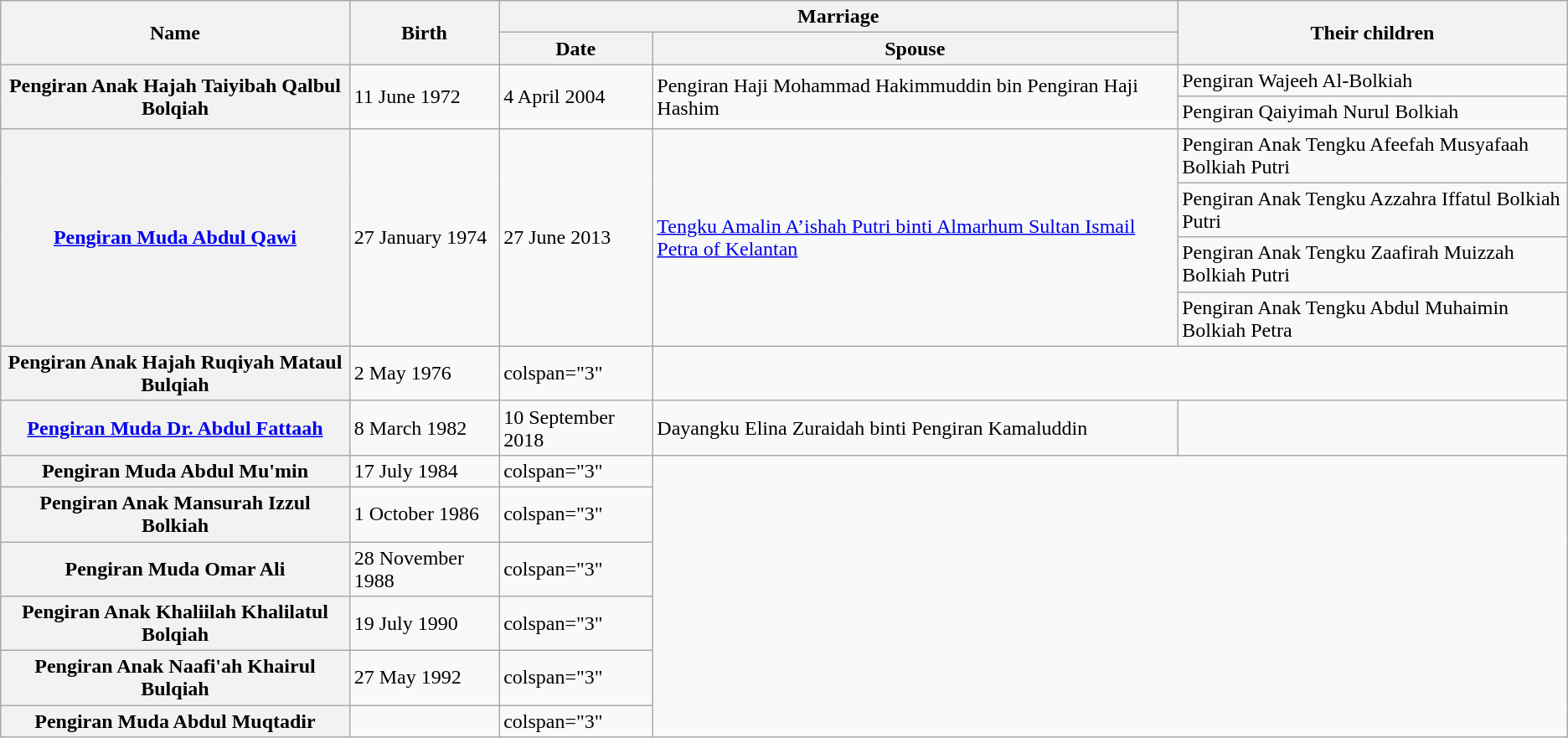<table class="wikitable plainrowheaders">
<tr>
<th rowspan="2" scope="col">Name</th>
<th rowspan="2" scope="col">Birth</th>
<th colspan="2" scope="col">Marriage</th>
<th rowspan="2" scope="col">Their children</th>
</tr>
<tr>
<th scope="col">Date</th>
<th scope="col">Spouse</th>
</tr>
<tr>
<th rowspan="2" scope="row"><strong>Pengiran Anak Hajah Taiyibah Qalbul Bolqiah</strong></th>
<td rowspan="2">11 June 1972</td>
<td rowspan="2">4 April 2004</td>
<td rowspan="2">Pengiran Haji Mohammad Hakimmuddin bin Pengiran Haji Hashim</td>
<td>Pengiran Wajeeh Al-Bolkiah</td>
</tr>
<tr>
<td>Pengiran Qaiyimah Nurul Bolkiah</td>
</tr>
<tr>
<th rowspan="4" scope="row"><strong><a href='#'>Pengiran Muda Abdul Qawi</a></strong></th>
<td rowspan="4">27 January 1974</td>
<td rowspan="4">27 June 2013</td>
<td rowspan="4"><a href='#'>Tengku Amalin A’ishah Putri binti Almarhum Sultan Ismail Petra of Kelantan</a></td>
<td>Pengiran Anak Tengku Afeefah Musyafaah Bolkiah Putri</td>
</tr>
<tr>
<td>Pengiran Anak Tengku Azzahra Iffatul Bolkiah Putri</td>
</tr>
<tr>
<td>Pengiran Anak Tengku Zaafirah Muizzah Bolkiah Putri</td>
</tr>
<tr>
<td>Pengiran Anak Tengku Abdul Muhaimin Bolkiah Petra</td>
</tr>
<tr>
<th>Pengiran Anak Hajah Ruqiyah Mataul Bulqiah</th>
<td>2 May 1976</td>
<td>colspan="3" </td>
</tr>
<tr>
<th><a href='#'>Pengiran Muda Dr. Abdul Fattaah</a></th>
<td>8 March 1982</td>
<td>10 September 2018</td>
<td>Dayangku Elina Zuraidah binti Pengiran Kamaluddin</td>
<td></td>
</tr>
<tr>
<th>Pengiran Muda Abdul Mu'min</th>
<td>17 July 1984</td>
<td>colspan="3" </td>
</tr>
<tr>
<th>Pengiran Anak Mansurah Izzul Bolkiah</th>
<td>1 October 1986</td>
<td>colspan="3" </td>
</tr>
<tr>
<th>Pengiran Muda Omar Ali</th>
<td>28 November 1988</td>
<td>colspan="3" </td>
</tr>
<tr>
<th>Pengiran Anak Khaliilah Khalilatul Bolqiah</th>
<td>19 July 1990</td>
<td>colspan="3" </td>
</tr>
<tr>
<th>Pengiran Anak Naafi'ah Khairul Bulqiah</th>
<td>27 May 1992</td>
<td>colspan="3" </td>
</tr>
<tr>
<th>Pengiran Muda Abdul Muqtadir</th>
<td></td>
<td>colspan="3" </td>
</tr>
</table>
